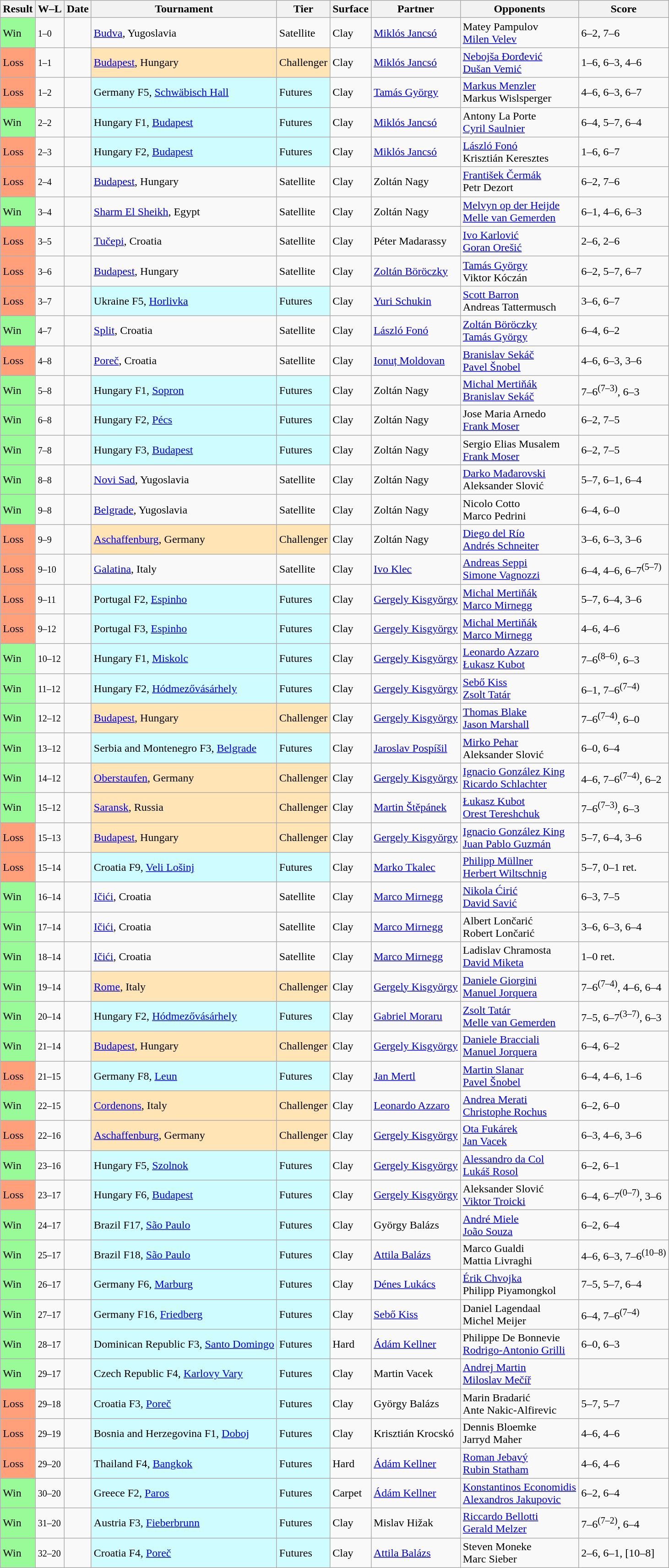<table class="sortable wikitable">
<tr>
<th>Result</th>
<th class="unsortable">W–L</th>
<th>Date</th>
<th>Tournament</th>
<th>Tier</th>
<th>Surface</th>
<th>Partner</th>
<th>Opponents</th>
<th class="unsortable">Score</th>
</tr>
<tr>
<td bgcolor=98FB98>Win</td>
<td><small>1–0</small></td>
<td></td>
<td><a href='#'>Budva</a>, Yugoslavia</td>
<td>Satellite</td>
<td>Clay</td>
<td> <a href='#'>Miklós Jancsó</a></td>
<td> Matey Pampulov <br> <a href='#'>Milen Velev</a></td>
<td>6–2, 7–6</td>
</tr>
<tr>
<td bgcolor=FFA07A>Loss</td>
<td><small>1–1</small></td>
<td><a href='#'></a></td>
<td style="background:moccasin;"><a href='#'>Budapest</a>, Hungary</td>
<td style="background:moccasin;">Challenger</td>
<td>Clay</td>
<td> <a href='#'>Miklós Jancsó</a></td>
<td> <a href='#'>Nebojša Đorđević</a> <br> <a href='#'>Dušan Vemić</a></td>
<td>1–6, 6–3, 4–6</td>
</tr>
<tr>
<td bgcolor=FFA07A>Loss</td>
<td><small>1–2</small></td>
<td></td>
<td style="background:#cffcff;">Germany F5, <a href='#'>Schwäbisch Hall</a></td>
<td style="background:#cffcff;">Futures</td>
<td>Clay</td>
<td> <a href='#'>Tamás György</a></td>
<td> <a href='#'>Markus Menzler</a> <br> Markus Wislsperger</td>
<td>4–6, 6–3, 6–7</td>
</tr>
<tr>
<td bgcolor=98FB98>Win</td>
<td><small>2–2</small></td>
<td></td>
<td style="background:#cffcff;">Hungary F1, <a href='#'>Budapest</a></td>
<td style="background:#cffcff;">Futures</td>
<td>Clay</td>
<td> <a href='#'>Miklós Jancsó</a></td>
<td> Antony La Porte <br> <a href='#'>Cyril Saulnier</a></td>
<td>6–4, 5–7, 6–4</td>
</tr>
<tr>
<td bgcolor=FFA07A>Loss</td>
<td><small>2–3</small></td>
<td></td>
<td style="background:#cffcff;">Hungary F2, <a href='#'>Budapest</a></td>
<td style="background:#cffcff;">Futures</td>
<td>Clay</td>
<td> <a href='#'>Miklós Jancsó</a></td>
<td> <a href='#'>László Fonó</a> <br> Krisztián Keresztes</td>
<td>1–6, 6–7</td>
</tr>
<tr>
<td bgcolor=FFA07A>Loss</td>
<td><small>2–4</small></td>
<td></td>
<td><a href='#'>Budapest</a>, Hungary</td>
<td>Satellite</td>
<td>Clay</td>
<td> Zoltán Nagy</td>
<td> <a href='#'>František Čermák</a> <br> Petr Dezort</td>
<td>6–2, 7–6</td>
</tr>
<tr>
<td bgcolor=98FB98>Win</td>
<td><small>3–4</small></td>
<td></td>
<td><a href='#'>Sharm El Sheikh</a>, Egypt</td>
<td>Satellite</td>
<td>Clay</td>
<td> Zoltán Nagy</td>
<td> <a href='#'>Melvyn op der Heijde</a> <br> <a href='#'>Melle van Gemerden</a></td>
<td>6–1, 4–6, 6–3</td>
</tr>
<tr>
<td bgcolor=FFA07A>Loss</td>
<td><small>3–5</small></td>
<td></td>
<td><a href='#'>Tučepi</a>, Croatia</td>
<td>Satellite</td>
<td>Clay</td>
<td> Péter Madarassy</td>
<td> <a href='#'>Ivo Karlović</a> <br> <a href='#'>Goran Orešić</a></td>
<td>2–6, 2–6</td>
</tr>
<tr>
<td bgcolor=FFA07A>Loss</td>
<td><small>3–6</small></td>
<td></td>
<td><a href='#'>Budapest</a>, Hungary</td>
<td>Satellite</td>
<td>Clay</td>
<td> <a href='#'>Zoltán Böröczky</a></td>
<td> <a href='#'>Tamás György</a> <br> Viktor Kóczán</td>
<td>6–2, 5–7, 6–7</td>
</tr>
<tr>
<td bgcolor=FFA07A>Loss</td>
<td><small>3–7</small></td>
<td></td>
<td style="background:#cffcff;">Ukraine F5, <a href='#'>Horlivka</a></td>
<td style="background:#cffcff;">Futures</td>
<td>Clay</td>
<td> <a href='#'>Yuri Schukin</a></td>
<td> <a href='#'>Scott Barron</a> <br> Andreas Tattermusch</td>
<td>3–6, 6–7</td>
</tr>
<tr>
<td bgcolor=98FB98>Win</td>
<td><small>4–7</small></td>
<td></td>
<td><a href='#'>Split</a>, Croatia</td>
<td>Satellite</td>
<td>Clay</td>
<td> <a href='#'>László Fonó</a></td>
<td> <a href='#'>Zoltán Böröczky</a> <br> <a href='#'>Tamás György</a></td>
<td>6–4, 6–2</td>
</tr>
<tr>
<td bgcolor=FFA07A>Loss</td>
<td><small>4–8</small></td>
<td></td>
<td><a href='#'>Poreč</a>, Croatia</td>
<td>Satellite</td>
<td>Clay</td>
<td> <a href='#'>Ionuț Moldovan</a></td>
<td> <a href='#'>Branislav Sekáč</a> <br> <a href='#'>Pavel Šnobel</a></td>
<td>4–6, 6–3, 3–6</td>
</tr>
<tr>
<td bgcolor=98FB98>Win</td>
<td><small>5–8</small></td>
<td></td>
<td style="background:#cffcff;">Hungary F1, <a href='#'>Sopron</a></td>
<td style="background:#cffcff;">Futures</td>
<td>Clay</td>
<td> Zoltán Nagy</td>
<td> <a href='#'>Michal Mertiňák</a> <br> <a href='#'>Branislav Sekáč</a></td>
<td>7–6<sup>(7–3)</sup>, 6–3</td>
</tr>
<tr>
<td bgcolor=98FB98>Win</td>
<td><small>6–8</small></td>
<td></td>
<td style="background:#cffcff;">Hungary F2, <a href='#'>Pécs</a></td>
<td style="background:#cffcff;">Futures</td>
<td>Clay</td>
<td> Zoltán Nagy</td>
<td> Jose Maria Arnedo <br> <a href='#'>Frank Moser</a></td>
<td>6–2, 7–5</td>
</tr>
<tr>
<td bgcolor=98FB98>Win</td>
<td><small>7–8</small></td>
<td></td>
<td style="background:#cffcff;">Hungary F3, <a href='#'>Budapest</a></td>
<td style="background:#cffcff;">Futures</td>
<td>Clay</td>
<td> Zoltán Nagy</td>
<td> Sergio Elias Musalem <br> <a href='#'>Frank Moser</a></td>
<td>6–2, 7–5</td>
</tr>
<tr>
<td bgcolor=98FB98>Win</td>
<td><small>8–8</small></td>
<td></td>
<td><a href='#'>Novi Sad</a>, Yugoslavia</td>
<td>Satellite</td>
<td>Clay</td>
<td> Zoltán Nagy</td>
<td> <a href='#'>Darko Mađarovski</a> <br> Aleksander Slović</td>
<td>5–7, 6–1, 6–4</td>
</tr>
<tr>
<td bgcolor=98FB98>Win</td>
<td><small>9–8</small></td>
<td></td>
<td><a href='#'>Belgrade</a>, Yugoslavia</td>
<td>Satellite</td>
<td>Clay</td>
<td> Zoltán Nagy</td>
<td> Nicolo Cotto <br> Marco Pedrini</td>
<td>6–4, 6–0</td>
</tr>
<tr>
<td bgcolor=FFA07A>Loss</td>
<td><small>9–9</small></td>
<td><a href='#'></a></td>
<td style="background:moccasin;"><a href='#'>Aschaffenburg</a>, Germany</td>
<td style="background:moccasin;">Challenger</td>
<td>Clay</td>
<td> Zoltán Nagy</td>
<td> <a href='#'>Diego del Río</a> <br> <a href='#'>Andrés Schneiter</a></td>
<td>3–6, 6–3, 3–6</td>
</tr>
<tr>
<td bgcolor=FFA07A>Loss</td>
<td><small>9–10</small></td>
<td></td>
<td><a href='#'>Galatina</a>, Italy</td>
<td>Satellite</td>
<td>Clay</td>
<td> <a href='#'>Ivo Klec</a></td>
<td> <a href='#'>Andreas Seppi</a> <br> <a href='#'>Simone Vagnozzi</a></td>
<td>6–4, 4–6, 6–7<sup>(5–7)</sup></td>
</tr>
<tr>
<td bgcolor=FFA07A>Loss</td>
<td><small>9–11</small></td>
<td></td>
<td style="background:#cffcff;">Portugal F2, <a href='#'>Espinho</a></td>
<td style="background:#cffcff;">Futures</td>
<td>Clay</td>
<td> <a href='#'>Gergely Kisgyörgy</a></td>
<td> <a href='#'>Michal Mertiňák</a> <br> <a href='#'>Marco Mirnegg</a></td>
<td>5–7, 6–4, 3–6</td>
</tr>
<tr>
<td bgcolor=FFA07A>Loss</td>
<td><small>9–12</small></td>
<td></td>
<td style="background:#cffcff;">Portugal F3, <a href='#'>Espinho</a></td>
<td style="background:#cffcff;">Futures</td>
<td>Clay</td>
<td> <a href='#'>Gergely Kisgyörgy</a></td>
<td> <a href='#'>Michal Mertiňák</a> <br> <a href='#'>Marco Mirnegg</a></td>
<td>4–6, 4–6</td>
</tr>
<tr>
<td bgcolor=98FB98>Win</td>
<td><small>10–12</small></td>
<td></td>
<td style="background:#cffcff;">Hungary F1, <a href='#'>Miskolc</a></td>
<td style="background:#cffcff;">Futures</td>
<td>Clay</td>
<td> <a href='#'>Gergely Kisgyörgy</a></td>
<td> <a href='#'>Leonardo Azzaro</a> <br> <a href='#'>Łukasz Kubot</a></td>
<td>7–6<sup>(8–6)</sup>, 6–3</td>
</tr>
<tr>
<td bgcolor=98FB98>Win</td>
<td><small>11–12</small></td>
<td></td>
<td style="background:#cffcff;">Hungary F2, <a href='#'>Hódmezővásárhely</a></td>
<td style="background:#cffcff;">Futures</td>
<td>Clay</td>
<td> <a href='#'>Gergely Kisgyörgy</a></td>
<td> <a href='#'>Sebő Kiss</a> <br> <a href='#'>Zsolt Tatár</a></td>
<td>6–1, 7–6<sup>(7–4)</sup></td>
</tr>
<tr>
<td bgcolor=98FB98>Win</td>
<td><small>12–12</small></td>
<td><a href='#'></a></td>
<td style="background:moccasin;"><a href='#'>Budapest</a>, Hungary</td>
<td style="background:moccasin;">Challenger</td>
<td>Clay</td>
<td> <a href='#'>Gergely Kisgyörgy</a></td>
<td> <a href='#'>Thomas Blake</a> <br> <a href='#'>Jason Marshall</a></td>
<td>7–6<sup>(7–4)</sup>, 6–0</td>
</tr>
<tr>
<td bgcolor=98FB98>Win</td>
<td><small>13–12</small></td>
<td></td>
<td style="background:#cffcff;">Serbia and Montenegro F3, <a href='#'>Belgrade</a></td>
<td style="background:#cffcff;">Futures</td>
<td>Clay</td>
<td> <a href='#'>Jaroslav Pospíšil</a></td>
<td> <a href='#'>Mirko Pehar</a> <br> Aleksander Slović</td>
<td>6–0, 6–4</td>
</tr>
<tr>
<td bgcolor=98FB98>Win</td>
<td><small>14–12</small></td>
<td><a href='#'></a></td>
<td style="background:moccasin;"><a href='#'>Oberstaufen</a>, Germany</td>
<td style="background:moccasin;">Challenger</td>
<td>Clay</td>
<td> <a href='#'>Gergely Kisgyörgy</a></td>
<td> <a href='#'>Ignacio González King</a> <br> <a href='#'>Ricardo Schlachter</a></td>
<td>4–6, 7–6<sup>(7–4)</sup>, 6–2</td>
</tr>
<tr>
<td bgcolor=98FB98>Win</td>
<td><small>15–12</small></td>
<td><a href='#'></a></td>
<td style="background:moccasin;"><a href='#'>Saransk</a>, Russia</td>
<td style="background:moccasin;">Challenger</td>
<td>Clay</td>
<td> <a href='#'>Martin Štěpánek</a></td>
<td> <a href='#'>Łukasz Kubot</a> <br> <a href='#'>Orest Tereshchuk</a></td>
<td>7–6<sup>(7–3)</sup>, 6–3</td>
</tr>
<tr>
<td bgcolor=FFA07A>Loss</td>
<td><small>15–13</small></td>
<td><a href='#'></a></td>
<td style="background:moccasin;"><a href='#'>Budapest</a>, Hungary</td>
<td style="background:moccasin;">Challenger</td>
<td>Clay</td>
<td> <a href='#'>Gergely Kisgyörgy</a></td>
<td> <a href='#'>Ignacio González King</a> <br> <a href='#'>Juan Pablo Guzmán</a></td>
<td>5–7, 6–4, 3–6</td>
</tr>
<tr>
<td bgcolor=FFA07A>Loss</td>
<td><small>15–14</small></td>
<td></td>
<td style="background:#cffcff;">Croatia F9, <a href='#'>Veli Lošinj</a></td>
<td style="background:#cffcff;">Futures</td>
<td>Clay</td>
<td> <a href='#'>Marko Tkalec</a></td>
<td> <a href='#'>Philipp Müllner</a> <br> <a href='#'>Herbert Wiltschnig</a></td>
<td>5–7, 0–1 ret.</td>
</tr>
<tr>
<td bgcolor=98FB98>Win</td>
<td><small>16–14</small></td>
<td></td>
<td><a href='#'>Ičići</a>, Croatia</td>
<td>Satellite</td>
<td>Clay</td>
<td> <a href='#'>Marco Mirnegg</a></td>
<td> <a href='#'>Nikola Ćirić</a> <br> <a href='#'>David Savić</a></td>
<td>6–3, 7–5</td>
</tr>
<tr>
<td bgcolor=98FB98>Win</td>
<td><small>17–14</small></td>
<td></td>
<td><a href='#'>Ičići</a>, Croatia</td>
<td>Satellite</td>
<td>Clay</td>
<td> <a href='#'>Marco Mirnegg</a></td>
<td> Albert Lončarić <br> Robert Lončarić</td>
<td>3–6, 6–3, 6–4</td>
</tr>
<tr>
<td bgcolor=98FB98>Win</td>
<td><small>18–14</small></td>
<td></td>
<td><a href='#'>Ičići</a>, Croatia</td>
<td>Satellite</td>
<td>Clay</td>
<td> <a href='#'>Marco Mirnegg</a></td>
<td> Ladislav Chramosta <br> <a href='#'>David Miketa</a></td>
<td>1–0 ret.</td>
</tr>
<tr>
<td bgcolor=98FB98>Win</td>
<td><small>19–14</small></td>
<td><a href='#'></a></td>
<td style="background:moccasin;"><a href='#'>Rome</a>, Italy</td>
<td style="background:moccasin;">Challenger</td>
<td>Clay</td>
<td> <a href='#'>Gergely Kisgyörgy</a></td>
<td> <a href='#'>Daniele Giorgini</a> <br> <a href='#'>Manuel Jorquera</a></td>
<td>7–6<sup>(7–4)</sup>, 4–6, 6–4</td>
</tr>
<tr>
<td bgcolor=98FB98>Win</td>
<td><small>20–14</small></td>
<td></td>
<td style="background:#cffcff;">Hungary F2, <a href='#'>Hódmezővásárhely</a></td>
<td style="background:#cffcff;">Futures</td>
<td>Clay</td>
<td> <a href='#'>Gabriel Moraru</a></td>
<td> <a href='#'>Zsolt Tatár</a> <br> <a href='#'>Melle van Gemerden</a></td>
<td>7–5, 6–7<sup>(3–7)</sup>, 6–3</td>
</tr>
<tr>
<td bgcolor=98FB98>Win</td>
<td><small>21–14</small></td>
<td><a href='#'></a></td>
<td style="background:moccasin;"><a href='#'>Budapest</a>, Hungary</td>
<td style="background:moccasin;">Challenger</td>
<td>Clay</td>
<td> <a href='#'>Gergely Kisgyörgy</a></td>
<td> <a href='#'>Daniele Bracciali</a> <br> <a href='#'>Manuel Jorquera</a></td>
<td>6–4, 6–2</td>
</tr>
<tr>
<td bgcolor=FFA07A>Loss</td>
<td><small>21–15</small></td>
<td></td>
<td style="background:#cffcff;">Germany F8, <a href='#'>Leun</a></td>
<td style="background:#cffcff;">Futures</td>
<td>Clay</td>
<td> <a href='#'>Jan Mertl</a></td>
<td> <a href='#'>Martin Slanar</a> <br> <a href='#'>Pavel Šnobel</a></td>
<td>6–4, 4–6, 1–6</td>
</tr>
<tr>
<td bgcolor=98FB98>Win</td>
<td><small>22–15</small></td>
<td><a href='#'></a></td>
<td style="background:moccasin;"><a href='#'>Cordenons</a>, Italy</td>
<td style="background:moccasin;">Challenger</td>
<td>Clay</td>
<td> <a href='#'>Leonardo Azzaro</a></td>
<td> <a href='#'>Andrea Merati</a> <br> <a href='#'>Christophe Rochus</a></td>
<td>6–2, 6–0</td>
</tr>
<tr>
<td bgcolor=FFA07A>Loss</td>
<td><small>22–16</small></td>
<td><a href='#'></a></td>
<td style="background:moccasin;"><a href='#'>Aschaffenburg</a>, Germany</td>
<td style="background:moccasin;">Challenger</td>
<td>Clay</td>
<td> <a href='#'>Gergely Kisgyörgy</a></td>
<td> <a href='#'>Ota Fukárek</a> <br> <a href='#'>Jan Vacek</a></td>
<td>6–3, 4–6, 3–6</td>
</tr>
<tr>
<td bgcolor=98FB98>Win</td>
<td><small>23–16</small></td>
<td></td>
<td style="background:#cffcff;">Hungary F5, <a href='#'>Szolnok</a></td>
<td style="background:#cffcff;">Futures</td>
<td>Clay</td>
<td> <a href='#'>Gergely Kisgyörgy</a></td>
<td> <a href='#'>Alessandro da Col</a> <br> <a href='#'>Lukáš Rosol</a></td>
<td>6–2, 6–1</td>
</tr>
<tr>
<td bgcolor=FFA07A>Loss</td>
<td><small>23–17</small></td>
<td></td>
<td style="background:#cffcff;">Hungary F6, <a href='#'>Budapest</a></td>
<td style="background:#cffcff;">Futures</td>
<td>Clay</td>
<td> <a href='#'>Gergely Kisgyörgy</a></td>
<td> Aleksander Slović <br> <a href='#'>Viktor Troicki</a></td>
<td>6–4, 6–7<sup>(0–7)</sup>, 3–6</td>
</tr>
<tr>
<td bgcolor=98FB98>Win</td>
<td><small>24–17</small></td>
<td></td>
<td style="background:#cffcff;">Brazil F17, <a href='#'>São Paulo</a></td>
<td style="background:#cffcff;">Futures</td>
<td>Clay</td>
<td> György Balázs</td>
<td> <a href='#'>André Miele</a> <br> <a href='#'>João Souza</a></td>
<td>6–2, 6–4</td>
</tr>
<tr>
<td bgcolor=98FB98>Win</td>
<td><small>25–17</small></td>
<td></td>
<td style="background:#cffcff;">Brazil F18, <a href='#'>São Paulo</a></td>
<td style="background:#cffcff;">Futures</td>
<td>Clay</td>
<td> <a href='#'>Attila Balázs</a></td>
<td> Marco Gualdi <br> Mattia Livraghi</td>
<td>4–6, 6–3, 7–6<sup>(10–8)</sup></td>
</tr>
<tr>
<td bgcolor=98FB98>Win</td>
<td><small>26–17</small></td>
<td></td>
<td style="background:#cffcff;">Germany F6, <a href='#'>Marburg</a></td>
<td style="background:#cffcff;">Futures</td>
<td>Clay</td>
<td> <a href='#'>Dénes Lukács</a></td>
<td> <a href='#'>Érik Chvojka</a> <br> Philipp Piyamongkol</td>
<td>7–5, 5–7, 6–4</td>
</tr>
<tr>
<td bgcolor=98FB98>Win</td>
<td><small>27–17</small></td>
<td></td>
<td style="background:#cffcff;">Germany F16, <a href='#'>Friedberg</a></td>
<td style="background:#cffcff;">Futures</td>
<td>Clay</td>
<td> <a href='#'>Sebő Kiss</a></td>
<td> Daniel Lagendaal <br> Michel Meijer</td>
<td>6–4, 7–6<sup>(7–4)</sup></td>
</tr>
<tr>
<td bgcolor=98FB98>Win</td>
<td><small>28–17</small></td>
<td></td>
<td style="background:#cffcff;">Dominican Republic F3, <a href='#'>Santo Domingo</a></td>
<td style="background:#cffcff;">Futures</td>
<td>Hard</td>
<td> <a href='#'>Ádám Kellner</a></td>
<td> Philippe De Bonnevie <br> <a href='#'>Rodrigo-Antonio Grilli</a></td>
<td>6–0, 6–3</td>
</tr>
<tr>
<td bgcolor=98FB98>Win</td>
<td><small>29–17</small></td>
<td></td>
<td style="background:#cffcff;">Czech Republic F4, <a href='#'>Karlovy Vary</a></td>
<td style="background:#cffcff;">Futures</td>
<td>Clay</td>
<td> Martin Vacek</td>
<td> <a href='#'>Andrej Martin</a> <br> <a href='#'>Miloslav Mečíř</a></td>
<td></td>
</tr>
<tr>
<td bgcolor=FFA07A>Loss</td>
<td><small>29–18</small></td>
<td></td>
<td style="background:#cffcff;">Croatia F3, <a href='#'>Poreč</a></td>
<td style="background:#cffcff;">Futures</td>
<td>Clay</td>
<td> György Balázs</td>
<td> Marin Bradarić <br> Ante Nakic-Alfirevic</td>
<td>5–7, 5–7</td>
</tr>
<tr>
<td bgcolor=FFA07A>Loss</td>
<td><small>29–19</small></td>
<td></td>
<td style="background:#cffcff;">Bosnia and Herzegovina F1, <a href='#'>Doboj</a></td>
<td style="background:#cffcff;">Futures</td>
<td>Clay</td>
<td> Krisztián Krocskó</td>
<td> Dennis Bloemke <br> Jarryd Maher</td>
<td>4–6, 4–6</td>
</tr>
<tr>
<td bgcolor=FFA07A>Loss</td>
<td><small>29–20</small></td>
<td></td>
<td style="background:#cffcff;">Thailand F4, <a href='#'>Bangkok</a></td>
<td style="background:#cffcff;">Futures</td>
<td>Hard</td>
<td> <a href='#'>Ádám Kellner</a></td>
<td> <a href='#'>Roman Jebavý</a> <br> <a href='#'>Rubin Statham</a></td>
<td>4–6, 4–6</td>
</tr>
<tr>
<td bgcolor=98FB98>Win</td>
<td><small>30–20</small></td>
<td></td>
<td style="background:#cffcff;">Greece F2, <a href='#'>Paros</a></td>
<td style="background:#cffcff;">Futures</td>
<td>Carpet</td>
<td> <a href='#'>Ádám Kellner</a></td>
<td> <a href='#'>Konstantinos Economidis</a> <br> <a href='#'>Alexandros Jakupovic</a></td>
<td>6–2, 6–4</td>
</tr>
<tr>
<td bgcolor=98FB98>Win</td>
<td><small>31–20</small></td>
<td></td>
<td style="background:#cffcff;">Austria F3, <a href='#'>Fieberbrunn</a></td>
<td style="background:#cffcff;">Futures</td>
<td>Clay</td>
<td> Mislav Hižak</td>
<td> <a href='#'>Riccardo Bellotti</a> <br> <a href='#'>Gerald Melzer</a></td>
<td>7–6<sup>(7–2)</sup>, 6–4</td>
</tr>
<tr>
<td bgcolor=98FB98>Win</td>
<td><small>32–20</small></td>
<td></td>
<td style="background:#cffcff;">Croatia F4, <a href='#'>Poreč</a></td>
<td style="background:#cffcff;">Futures</td>
<td>Clay</td>
<td> <a href='#'>Attila Balázs</a></td>
<td> Steven Moneke <br> Marc Sieber</td>
<td>2–6, 6–1, [10–8]</td>
</tr>
</table>
